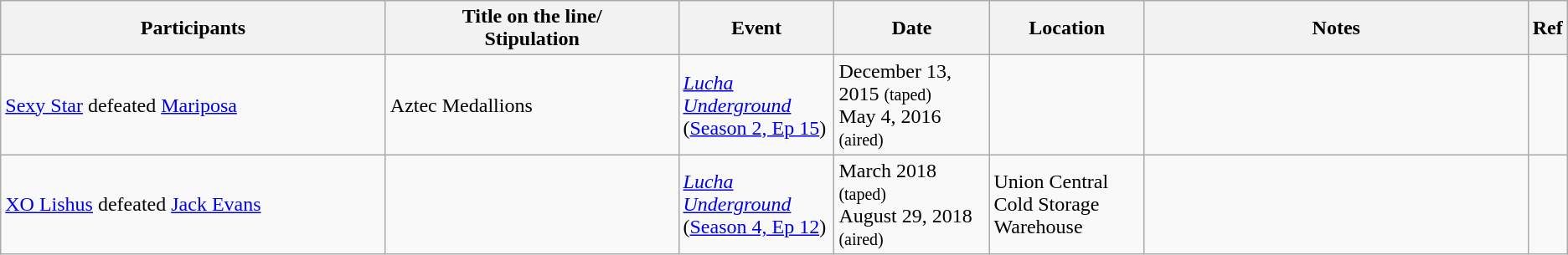<table class="wikitable">
<tr>
<th width=25%>Participants</th>
<th width=19%>Title on the line/<br>Stipulation</th>
<th width=10%>Event</th>
<th width=10%>Date</th>
<th width=10%>Location</th>
<th width=25%>Notes</th>
<th width=1%>Ref</th>
</tr>
<tr>
<td><a href='#'>Sexy Star</a> defeated <a href='#'>Mariposa</a></td>
<td>Aztec Medallions</td>
<td><em><a href='#'>Lucha Underground</a></em><br>(<a href='#'>Season 2, Ep 15</a>)</td>
<td>December 13, 2015 <small>(taped)</small><br>May 4, 2016 <small>(aired)</small></td>
<td></td>
<td></td>
<td></td>
</tr>
<tr>
<td><a href='#'>XO Lishus</a> defeated <a href='#'>Jack Evans</a></td>
<td></td>
<td><em><a href='#'>Lucha Underground</a></em><br>(<a href='#'>Season 4, Ep 12</a>)</td>
<td>March 2018 <small>(taped)</small> <br> August 29, 2018 <small> (aired) </small></td>
<td>Union Central Cold Storage Warehouse</td>
<td></td>
<td></td>
</tr>
</table>
